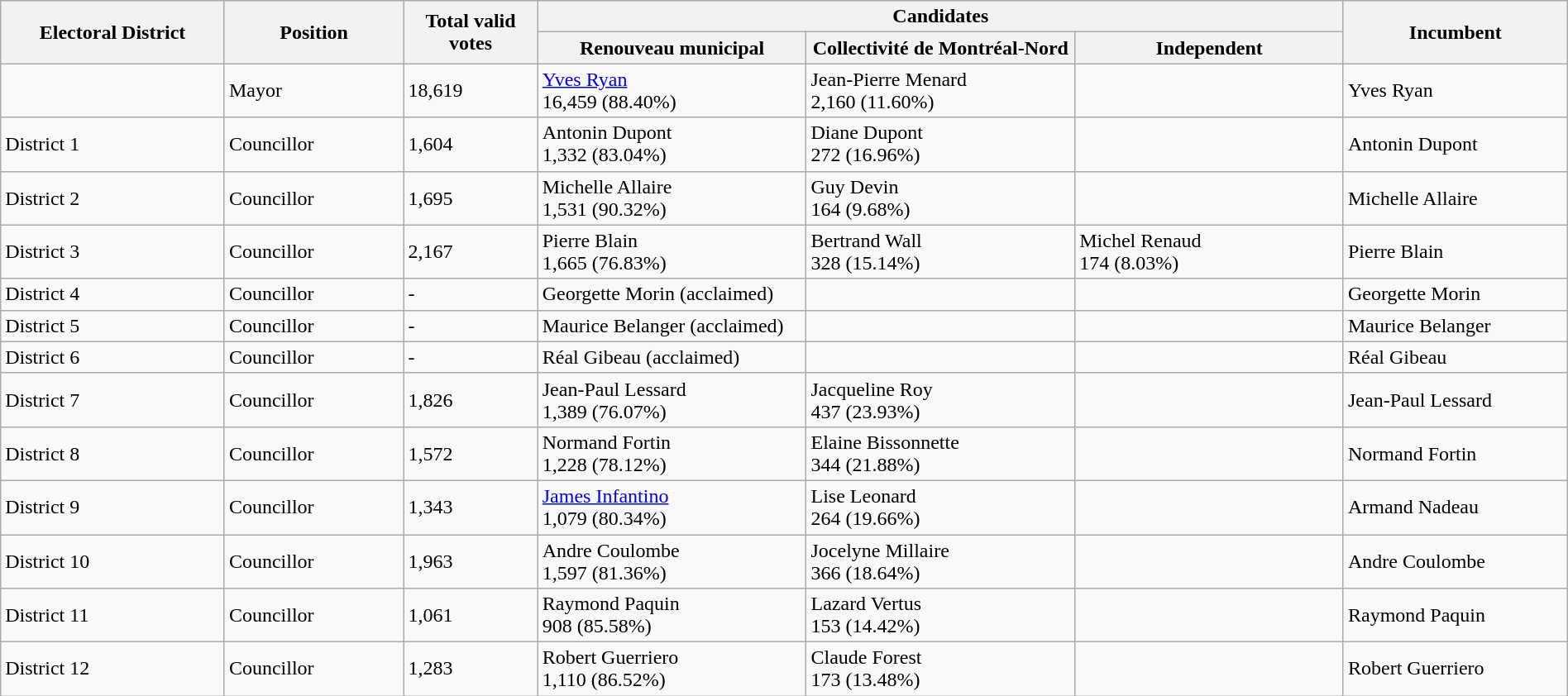<table class="wikitable" width="100%">
<tr>
<th width=10% rowspan=2>Electoral District</th>
<th width=8% rowspan=2>Position</th>
<th width=6% rowspan=2>Total valid votes</th>
<th colspan=3>Candidates</th>
<th width=10% rowspan=2>Incumbent</th>
</tr>
<tr>
<th width=12% >Renouveau municipal</th>
<th width=12% >Collectivité de Montréal-Nord</th>
<th width=12% >Independent</th>
</tr>
<tr>
<td></td>
<td>Mayor</td>
<td>18,619</td>
<td><a href='#'>Yves Ryan</a><br>16,459 (88.40%)</td>
<td>Jean-Pierre Menard<br>2,160 (11.60%)</td>
<td></td>
<td>Yves Ryan</td>
</tr>
<tr>
<td>District 1</td>
<td>Councillor</td>
<td>1,604</td>
<td>Antonin Dupont<br>1,332 (83.04%)</td>
<td>Diane Dupont<br>272 (16.96%)</td>
<td></td>
<td>Antonin Dupont</td>
</tr>
<tr>
<td>District 2</td>
<td>Councillor</td>
<td>1,695</td>
<td>Michelle Allaire<br>1,531 (90.32%)</td>
<td>Guy Devin<br>164 (9.68%)</td>
<td></td>
<td>Michelle Allaire</td>
</tr>
<tr>
<td>District 3</td>
<td>Councillor</td>
<td>2,167</td>
<td>Pierre Blain<br>1,665 (76.83%)</td>
<td>Bertrand Wall<br>328 (15.14%)</td>
<td>Michel Renaud<br>174 (8.03%)</td>
<td>Pierre Blain</td>
</tr>
<tr>
<td>District 4</td>
<td>Councillor</td>
<td>-</td>
<td>Georgette Morin (acclaimed)</td>
<td></td>
<td></td>
<td>Georgette Morin</td>
</tr>
<tr>
<td>District 5</td>
<td>Councillor</td>
<td>-</td>
<td>Maurice Belanger (acclaimed)</td>
<td></td>
<td></td>
<td>Maurice Belanger</td>
</tr>
<tr>
<td>District 6</td>
<td>Councillor</td>
<td>-</td>
<td>Réal Gibeau (acclaimed)</td>
<td></td>
<td></td>
<td>Réal Gibeau</td>
</tr>
<tr>
<td>District 7</td>
<td>Councillor</td>
<td>1,826</td>
<td>Jean-Paul Lessard<br>1,389 (76.07%)</td>
<td>Jacqueline Roy<br>437 (23.93%)</td>
<td></td>
<td>Jean-Paul Lessard</td>
</tr>
<tr>
<td>District 8</td>
<td>Councillor</td>
<td>1,572</td>
<td>Normand Fortin<br>1,228 (78.12%)</td>
<td>Elaine Bissonnette<br>344 (21.88%)</td>
<td></td>
<td>Normand Fortin</td>
</tr>
<tr>
<td>District 9</td>
<td>Councillor</td>
<td>1,343</td>
<td><a href='#'>James Infantino</a><br>1,079 (80.34%)</td>
<td>Lise Leonard<br>264 (19.66%)</td>
<td></td>
<td>Armand Nadeau</td>
</tr>
<tr>
<td>District 10</td>
<td>Councillor</td>
<td>1,963</td>
<td>Andre Coulombe<br>1,597 (81.36%)</td>
<td>Jocelyne Millaire<br>366 (18.64%)</td>
<td></td>
<td>Andre Coulombe</td>
</tr>
<tr>
<td>District 11</td>
<td>Councillor</td>
<td>1,061</td>
<td>Raymond Paquin<br>908 (85.58%)</td>
<td>Lazard Vertus<br>153 (14.42%)</td>
<td></td>
<td>Raymond Paquin</td>
</tr>
<tr>
<td>District 12</td>
<td>Councillor</td>
<td>1,283</td>
<td>Robert Guerriero<br>1,110 (86.52%)</td>
<td>Claude Forest<br>173 (13.48%)</td>
<td></td>
<td>Robert Guerriero</td>
</tr>
</table>
